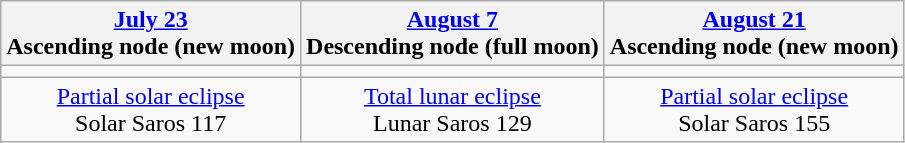<table class="wikitable">
<tr>
<th><a href='#'>July 23</a><br>Ascending node (new moon)<br></th>
<th><a href='#'>August 7</a><br>Descending node (full moon)<br></th>
<th><a href='#'>August 21</a><br>Ascending node (new moon)<br></th>
</tr>
<tr>
<td></td>
<td></td>
<td></td>
</tr>
<tr align=center>
<td><a href='#'>Partial solar eclipse</a><br>Solar Saros 117</td>
<td><a href='#'>Total lunar eclipse</a><br>Lunar Saros 129</td>
<td><a href='#'>Partial solar eclipse</a><br>Solar Saros 155</td>
</tr>
</table>
